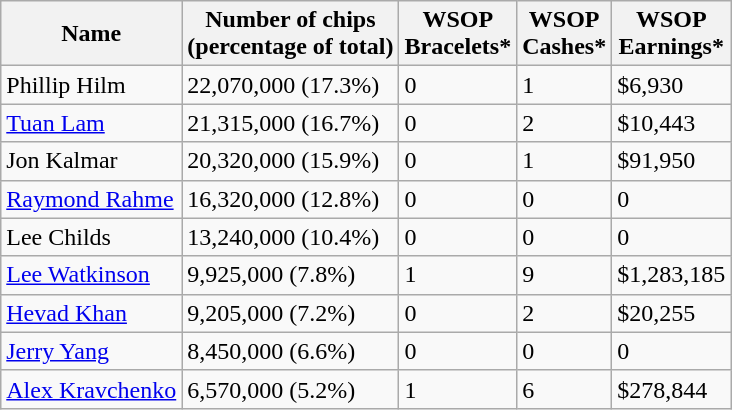<table class="wikitable sortable">
<tr>
<th>Name</th>
<th>Number of chips<br>(percentage of total)</th>
<th>WSOP<br>Bracelets*</th>
<th>WSOP<br>Cashes*</th>
<th>WSOP<br>Earnings*</th>
</tr>
<tr>
<td> Phillip Hilm</td>
<td>22,070,000 (17.3%)</td>
<td>0</td>
<td>1</td>
<td>$6,930</td>
</tr>
<tr>
<td> <a href='#'>Tuan Lam</a></td>
<td>21,315,000 (16.7%)</td>
<td>0</td>
<td>2</td>
<td>$10,443</td>
</tr>
<tr>
<td> Jon Kalmar</td>
<td>20,320,000 (15.9%)</td>
<td>0</td>
<td>1</td>
<td>$91,950</td>
</tr>
<tr>
<td> <a href='#'>Raymond Rahme</a></td>
<td>16,320,000 (12.8%)</td>
<td>0</td>
<td>0</td>
<td>0</td>
</tr>
<tr>
<td> Lee Childs</td>
<td>13,240,000 (10.4%)</td>
<td>0</td>
<td>0</td>
<td>0</td>
</tr>
<tr>
<td> <a href='#'>Lee Watkinson</a></td>
<td>9,925,000 (7.8%)</td>
<td>1</td>
<td>9</td>
<td>$1,283,185</td>
</tr>
<tr>
<td> <a href='#'>Hevad Khan</a></td>
<td>9,205,000 (7.2%)</td>
<td>0</td>
<td>2</td>
<td>$20,255</td>
</tr>
<tr>
<td> <a href='#'>Jerry Yang</a></td>
<td>8,450,000 (6.6%)</td>
<td>0</td>
<td>0</td>
<td>0</td>
</tr>
<tr>
<td> <a href='#'>Alex Kravchenko</a></td>
<td>6,570,000 (5.2%)</td>
<td>1</td>
<td>6</td>
<td>$278,844</td>
</tr>
</table>
